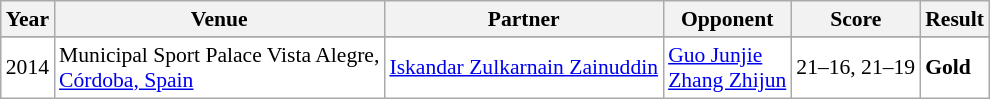<table class="sortable wikitable" style="font-size: 90%;">
<tr>
<th>Year</th>
<th>Venue</th>
<th>Partner</th>
<th>Opponent</th>
<th>Score</th>
<th>Result</th>
</tr>
<tr>
</tr>
<tr style="background:white">
<td align="center">2014</td>
<td align="left">Municipal Sport Palace Vista Alegre,<br><a href='#'>Córdoba, Spain</a></td>
<td align="left"> <a href='#'>Iskandar Zulkarnain Zainuddin</a></td>
<td align="left"> <a href='#'>Guo Junjie</a> <br>  <a href='#'>Zhang Zhijun</a></td>
<td align="left">21–16, 21–19</td>
<td style="text-align:left; background:white"> <strong>Gold</strong></td>
</tr>
</table>
